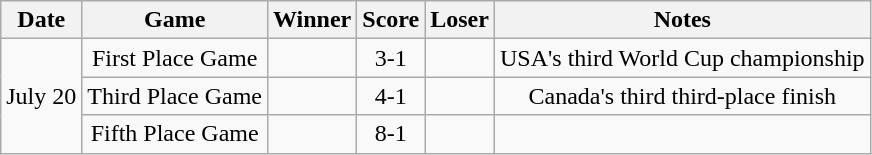<table class="wikitable">
<tr>
<th>Date</th>
<th>Game</th>
<th>Winner</th>
<th>Score</th>
<th>Loser</th>
<th>Notes</th>
</tr>
<tr align=center>
<td rowspan=3>July 20</td>
<td>First Place Game</td>
<td></td>
<td>3-1</td>
<td></td>
<td>USA's third World Cup championship</td>
</tr>
<tr align=center>
<td>Third Place Game</td>
<td></td>
<td>4-1</td>
<td></td>
<td>Canada's third third-place finish</td>
</tr>
<tr align=center>
<td>Fifth Place Game</td>
<td></td>
<td>8-1</td>
<td></td>
<td></td>
</tr>
</table>
